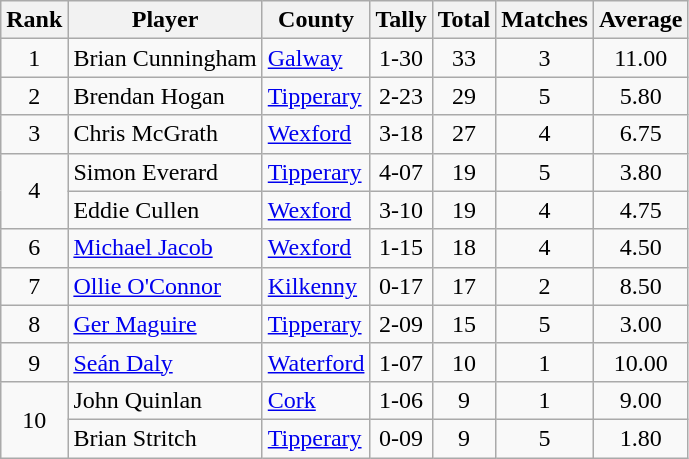<table class="wikitable">
<tr>
<th>Rank</th>
<th>Player</th>
<th>County</th>
<th>Tally</th>
<th>Total</th>
<th>Matches</th>
<th>Average</th>
</tr>
<tr>
<td rowspan=1 align=center>1</td>
<td>Brian Cunningham</td>
<td><a href='#'>Galway</a></td>
<td align=center>1-30</td>
<td align=center>33</td>
<td align=center>3</td>
<td align=center>11.00</td>
</tr>
<tr>
<td rowspan=1 align=center>2</td>
<td>Brendan Hogan</td>
<td><a href='#'>Tipperary</a></td>
<td align=center>2-23</td>
<td align=center>29</td>
<td align=center>5</td>
<td align=center>5.80</td>
</tr>
<tr>
<td rowspan=1 align=center>3</td>
<td>Chris McGrath</td>
<td><a href='#'>Wexford</a></td>
<td align=center>3-18</td>
<td align=center>27</td>
<td align=center>4</td>
<td align=center>6.75</td>
</tr>
<tr>
<td rowspan=2 align=center>4</td>
<td>Simon Everard</td>
<td><a href='#'>Tipperary</a></td>
<td align=center>4-07</td>
<td align=center>19</td>
<td align=center>5</td>
<td align=center>3.80</td>
</tr>
<tr>
<td>Eddie Cullen</td>
<td><a href='#'>Wexford</a></td>
<td align=center>3-10</td>
<td align=center>19</td>
<td align=center>4</td>
<td align=center>4.75</td>
</tr>
<tr>
<td rowspan=1 align=center>6</td>
<td><a href='#'>Michael Jacob</a></td>
<td><a href='#'>Wexford</a></td>
<td align=center>1-15</td>
<td align=center>18</td>
<td align=center>4</td>
<td align=center>4.50</td>
</tr>
<tr>
<td rowspan=1 align=center>7</td>
<td><a href='#'>Ollie O'Connor</a></td>
<td><a href='#'>Kilkenny</a></td>
<td align=center>0-17</td>
<td align=center>17</td>
<td align=center>2</td>
<td align=center>8.50</td>
</tr>
<tr>
<td rowspan=1 align=center>8</td>
<td><a href='#'>Ger Maguire</a></td>
<td><a href='#'>Tipperary</a></td>
<td align=center>2-09</td>
<td align=center>15</td>
<td align=center>5</td>
<td align=center>3.00</td>
</tr>
<tr>
<td rowspan=1 align=center>9</td>
<td><a href='#'>Seán Daly</a></td>
<td><a href='#'>Waterford</a></td>
<td align=center>1-07</td>
<td align=center>10</td>
<td align=center>1</td>
<td align=center>10.00</td>
</tr>
<tr>
<td rowspan=2 align=center>10</td>
<td>John Quinlan</td>
<td><a href='#'>Cork</a></td>
<td align=center>1-06</td>
<td align=center>9</td>
<td align=center>1</td>
<td align=center>9.00</td>
</tr>
<tr>
<td>Brian Stritch</td>
<td><a href='#'>Tipperary</a></td>
<td align=center>0-09</td>
<td align=center>9</td>
<td align=center>5</td>
<td align=center>1.80</td>
</tr>
</table>
